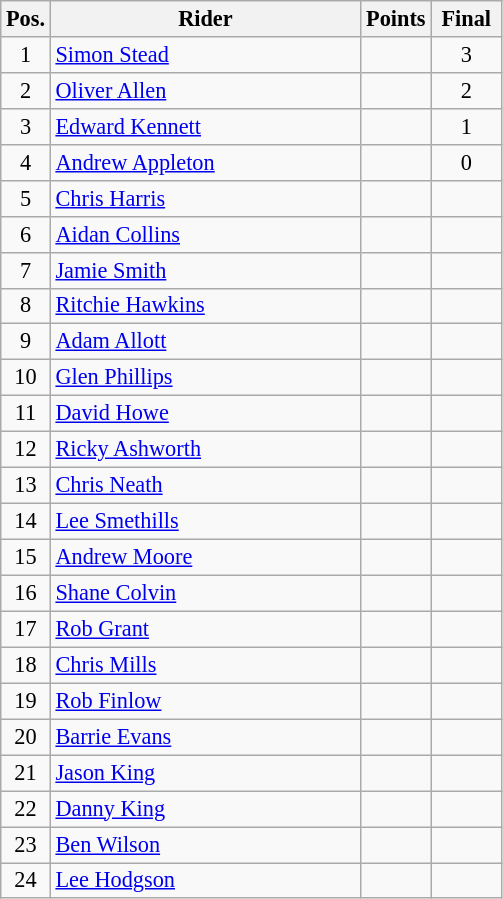<table class=wikitable style="font-size:93%;">
<tr>
<th width=25px>Pos.</th>
<th width=200px>Rider</th>
<th width=40px>Points</th>
<th width=40px>Final</th>
</tr>
<tr align=center>
<td>1</td>
<td align=left><a href='#'>Simon Stead</a></td>
<td></td>
<td>3</td>
</tr>
<tr align=center>
<td>2</td>
<td align=left><a href='#'>Oliver Allen</a></td>
<td></td>
<td>2</td>
</tr>
<tr align=center>
<td>3</td>
<td align=left><a href='#'>Edward Kennett</a></td>
<td></td>
<td>1</td>
</tr>
<tr align=center>
<td>4</td>
<td align=left><a href='#'>Andrew Appleton</a></td>
<td></td>
<td>0</td>
</tr>
<tr align=center>
<td>5</td>
<td align=left><a href='#'>Chris Harris</a></td>
<td></td>
<td></td>
</tr>
<tr align=center>
<td>6</td>
<td align=left><a href='#'>Aidan Collins</a></td>
<td></td>
<td></td>
</tr>
<tr align=center>
<td>7</td>
<td align=left><a href='#'>Jamie Smith</a></td>
<td></td>
<td></td>
</tr>
<tr align=center>
<td>8</td>
<td align=left><a href='#'>Ritchie Hawkins</a></td>
<td></td>
<td></td>
</tr>
<tr align=center>
<td>9</td>
<td align=left><a href='#'>Adam Allott</a></td>
<td></td>
<td></td>
</tr>
<tr align=center>
<td>10</td>
<td align=left><a href='#'>Glen Phillips</a></td>
<td></td>
<td></td>
</tr>
<tr align=center>
<td>11</td>
<td align=left><a href='#'>David Howe</a></td>
<td></td>
<td></td>
</tr>
<tr align=center>
<td>12</td>
<td align=left><a href='#'>Ricky Ashworth</a></td>
<td></td>
<td></td>
</tr>
<tr align=center>
<td>13</td>
<td align=left><a href='#'>Chris Neath</a></td>
<td></td>
<td></td>
</tr>
<tr align=center>
<td>14</td>
<td align=left><a href='#'>Lee Smethills</a></td>
<td></td>
<td></td>
</tr>
<tr align=center>
<td>15</td>
<td align=left><a href='#'>Andrew Moore</a></td>
<td></td>
<td></td>
</tr>
<tr align=center>
<td>16</td>
<td align=left><a href='#'>Shane Colvin</a></td>
<td></td>
<td></td>
</tr>
<tr align=center>
<td>17</td>
<td align=left><a href='#'>Rob Grant</a></td>
<td></td>
<td></td>
</tr>
<tr align=center>
<td>18</td>
<td align=left><a href='#'>Chris Mills</a></td>
<td></td>
<td></td>
</tr>
<tr align=center>
<td>19</td>
<td align=left><a href='#'>Rob Finlow</a></td>
<td></td>
<td></td>
</tr>
<tr align=center>
<td>20</td>
<td align=left><a href='#'>Barrie Evans</a></td>
<td></td>
<td></td>
</tr>
<tr align=center>
<td>21</td>
<td align=left><a href='#'>Jason King</a></td>
<td></td>
<td></td>
</tr>
<tr align=center>
<td>22</td>
<td align=left><a href='#'>Danny King</a></td>
<td></td>
<td></td>
</tr>
<tr align=center>
<td>23</td>
<td align=left><a href='#'>Ben Wilson</a></td>
<td></td>
<td></td>
</tr>
<tr align=center>
<td>24</td>
<td align=left><a href='#'>Lee Hodgson</a></td>
<td></td>
<td></td>
</tr>
</table>
